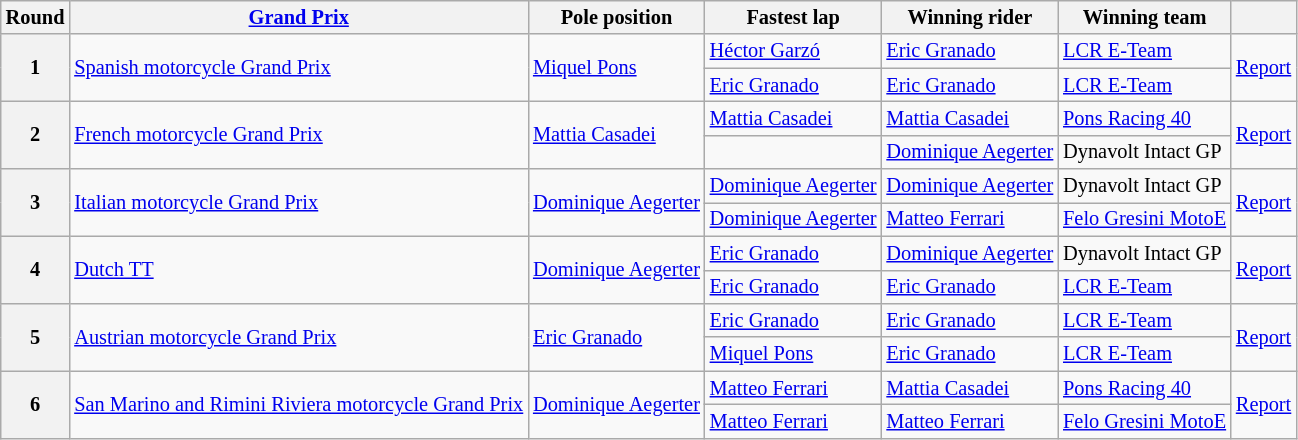<table class="wikitable sortable" style="font-size: 85%">
<tr>
<th>Round</th>
<th><a href='#'>Grand Prix</a></th>
<th>Pole position</th>
<th>Fastest lap</th>
<th>Winning rider</th>
<th>Winning team</th>
<th class="unsortable"></th>
</tr>
<tr>
<th rowspan="2">1</th>
<td rowspan=2> <a href='#'>Spanish motorcycle Grand Prix</a></td>
<td rowspan="2" data-sort-value="PON"> <a href='#'>Miquel Pons</a></td>
<td data-sort-value="GAR"> <a href='#'>Héctor Garzó</a></td>
<td data-sort-value="GRA"> <a href='#'>Eric Granado</a></td>
<td data-sort-value="LCR"> <a href='#'>LCR E-Team</a></td>
<td rowspan=2><a href='#'>Report</a></td>
</tr>
<tr>
<td data-sort-value="GRA"> <a href='#'>Eric Granado</a></td>
<td data-sort-value="GRA"> <a href='#'>Eric Granado</a></td>
<td data-sort-value="LCR"> <a href='#'>LCR E-Team</a></td>
</tr>
<tr>
<th rowspan="2">2</th>
<td rowspan=2> <a href='#'>French motorcycle Grand Prix</a></td>
<td rowspan="2" data-sort-value="CAS"> <a href='#'>Mattia Casadei</a></td>
<td data-sort-value="CAS"> <a href='#'>Mattia Casadei</a></td>
<td data-sort-value="CAS"> <a href='#'>Mattia Casadei</a></td>
<td data-sort-value="PON"> <a href='#'>Pons Racing 40</a></td>
<td rowspan=2><a href='#'>Report</a></td>
</tr>
<tr>
<td data-sort-value="MAN"> </td>
<td nowrap data-sort-value="AEG"> <a href='#'>Dominique Aegerter</a></td>
<td data-sort-value="DYN"> Dynavolt Intact GP</td>
</tr>
<tr>
<th rowspan="2">3</th>
<td rowspan=2> <a href='#'>Italian motorcycle Grand Prix</a></td>
<td nowrap rowspan="2" data-sort-value="AEG"> <a href='#'>Dominique Aegerter</a></td>
<td nowrap data-sort-value="AEG"> <a href='#'>Dominique Aegerter</a></td>
<td data-sort-value="AEG"> <a href='#'>Dominique Aegerter</a></td>
<td data-sort-value="DYN"> Dynavolt Intact GP</td>
<td rowspan=2><a href='#'>Report</a></td>
</tr>
<tr>
<td data-sort-value="AEG"> <a href='#'>Dominique Aegerter</a></td>
<td data-sort-value="FER"> <a href='#'>Matteo Ferrari</a></td>
<td nowrap data-sort-value="FEL"> <a href='#'>Felo Gresini MotoE</a></td>
</tr>
<tr>
<th rowspan="2">4</th>
<td rowspan=2 data-sort-value="dut"> <a href='#'>Dutch TT</a></td>
<td rowspan="2" data-sort-value="AEG"> <a href='#'>Dominique Aegerter</a></td>
<td data-sort-value="GRA"> <a href='#'>Eric Granado</a></td>
<td data-sort-value="AEG"> <a href='#'>Dominique Aegerter</a></td>
<td data-sort-value="DYN"> Dynavolt Intact GP</td>
<td rowspan=2><a href='#'>Report</a></td>
</tr>
<tr>
<td data-sort-value="GRA"> <a href='#'>Eric Granado</a></td>
<td data-sort-value="GRA"> <a href='#'>Eric Granado</a></td>
<td data-sort-value="LCR"> <a href='#'>LCR E-Team</a></td>
</tr>
<tr>
<th rowspan="2">5</th>
<td rowspan=2> <a href='#'>Austrian motorcycle Grand Prix</a></td>
<td rowspan="2" data-sort-value="GRA"> <a href='#'>Eric Granado</a></td>
<td data-sort-value="GRA"> <a href='#'>Eric Granado</a></td>
<td data-sort-value="GRA"> <a href='#'>Eric Granado</a></td>
<td data-sort-value="LCR"> <a href='#'>LCR E-Team</a></td>
<td rowspan=2><a href='#'>Report</a></td>
</tr>
<tr>
<td data-sort-value="PON"> <a href='#'>Miquel Pons</a></td>
<td data-sort-value="GRA"> <a href='#'>Eric Granado</a></td>
<td data-sort-value="LCR"> <a href='#'>LCR E-Team</a></td>
</tr>
<tr>
<th rowspan="2">6</th>
<td rowspan=2 nowrap> <a href='#'>San Marino and Rimini Riviera motorcycle Grand Prix</a></td>
<td rowspan="2" data-sort-value="AEG"> <a href='#'>Dominique Aegerter</a></td>
<td data-sort-value="FER"> <a href='#'>Matteo Ferrari</a></td>
<td data-sort-value="CAS"> <a href='#'>Mattia Casadei</a></td>
<td data-sort-value="PON"> <a href='#'>Pons Racing 40</a></td>
<td rowspan=2><a href='#'>Report</a></td>
</tr>
<tr>
<td data-sort-value="FER"> <a href='#'>Matteo Ferrari</a></td>
<td data-sort-value="FER"> <a href='#'>Matteo Ferrari</a></td>
<td data-sort-value="FEL"> <a href='#'>Felo Gresini MotoE</a></td>
</tr>
</table>
